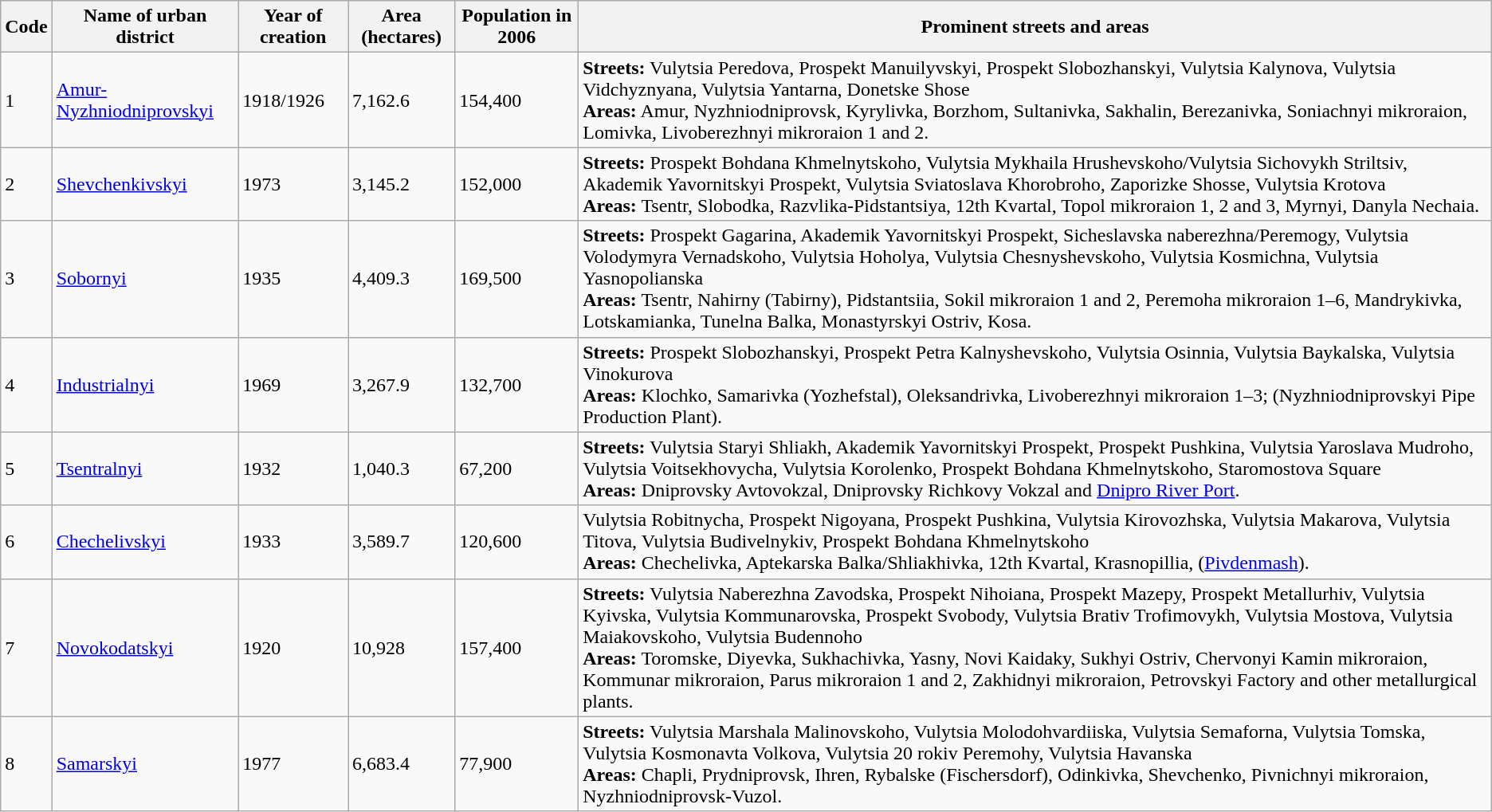<table class="wikitable">
<tr>
<th>Code</th>
<th>Name of urban district</th>
<th>Year of creation</th>
<th>Area (hectares)</th>
<th>Population in 2006</th>
<th>Prominent streets and areas</th>
</tr>
<tr>
<td>1</td>
<td><a href='#'>Amur-Nyzhniodniprovskyi</a></td>
<td>1918/1926</td>
<td>7,162.6</td>
<td>154,400</td>
<td><strong>Streets:</strong> Vulytsia Peredova, Prospekt Manuilyvskyi, Prospekt Slobozhanskyi, Vulytsia Kalynova, Vulytsia Vidchyznyana, Vulytsia Yantarna, Donetske Shose<br><strong>Areas:</strong> Amur, Nyzhniodniprovsk, Kyrylivka, Borzhom, Sultanivka, Sakhalin, Berezanivka, Soniachnyi mikroraion, Lomivka, Livoberezhnyi mikroraion 1 and 2.</td>
</tr>
<tr>
<td>2</td>
<td><a href='#'>Shevchenkivskyi</a></td>
<td>1973</td>
<td>3,145.2</td>
<td>152,000</td>
<td><strong>Streets:</strong> Prospekt Bohdana Khmelnytskoho, Vulytsia Mykhaila Hrushevskoho/Vulytsia Sichovykh Striltsiv, Akademik Yavornitskyi Prospekt, Vulytsia Sviatoslava Khorobroho, Zaporizke Shosse, Vulytsia Krotova<br><strong>Areas:</strong> Tsentr, Slobodka, Razvlika-Pidstantsiya, 12th Kvartal, Topol mikroraion 1, 2 and 3, Myrnyi, Danyla Nechaia.</td>
</tr>
<tr>
<td>3</td>
<td><a href='#'>Sobornyi</a></td>
<td>1935</td>
<td>4,409.3</td>
<td>169,500</td>
<td><strong>Streets:</strong> Prospekt Gagarina, Akademik Yavornitskyi Prospekt, Sicheslavska naberezhna/Peremogy, Vulytsia Volodymyra Vernadskoho, Vulytsia Hoholya, Vulytsia Chesnyshevskoho, Vulytsia Kosmichna, Vulytsia Yasnopolianska<br><strong>Areas:</strong> Tsentr, Nahirny (Tabirny), Pidstantsiia, Sokil mikroraion 1 and 2, Peremoha mikroraion 1–6, Mandrykivka, Lotskamianka, Tunelna Balka, Monastyrskyi Ostriv, Kosa.</td>
</tr>
<tr>
<td>4</td>
<td><a href='#'>Industrialnyi</a></td>
<td>1969</td>
<td>3,267.9</td>
<td>132,700</td>
<td><strong>Streets:</strong> Prospekt Slobozhanskyi, Prospekt Petra Kalnyshevskoho, Vulytsia Osinnia, Vulytsia Baykalska, Vulytsia Vinokurova<br><strong>Areas:</strong> Klochko, Samarivka (Yozhefstal), Oleksandrivka, Livoberezhnyi mikroraion 1–3; (Nyzhniodniprovskyi Pipe Production Plant).</td>
</tr>
<tr>
<td>5</td>
<td><a href='#'>Tsentralnyi</a></td>
<td>1932</td>
<td>1,040.3</td>
<td>67,200</td>
<td><strong>Streets:</strong> Vulytsia Staryi Shliakh, Akademik Yavornitskyi Prospekt, Prospekt Pushkina, Vulytsia Yaroslava Mudroho, Vulytsia Voitsekhovycha, Vulytsia Korolenko, Prospekt Bohdana Khmelnytskoho, Staromostova Square<br><strong>Areas:</strong> Dniprovsky Avtovokzal, Dniprovsky Richkovy Vokzal and <a href='#'>Dnipro River Port</a>.</td>
</tr>
<tr>
<td>6</td>
<td><a href='#'>Chechelivskyi</a></td>
<td>1933</td>
<td>3,589.7</td>
<td>120,600</td>
<td>Vulytsia Robitnycha, Prospekt Nigoyana, Prospekt Pushkina, Vulytsia Kirovozhska, Vulytsia Makarova, Vulytsia Titova, Vulytsia Budivelnykiv, Prospekt Bohdana Khmelnytskoho<br><strong>Areas:</strong> Chechelivka, Aptekarska Balka/Shliakhivka, 12th Kvartal, Krasnopillia, (<a href='#'>Pivdenmash</a>).</td>
</tr>
<tr>
<td>7</td>
<td><a href='#'>Novokodatskyi</a></td>
<td>1920</td>
<td>10,928</td>
<td>157,400</td>
<td><strong>Streets:</strong> Vulytsia Naberezhna Zavodska, Prospekt Nihoiana, Prospekt Mazepy, Prospekt Metallurhiv, Vulytsia Kyivska, Vulytsia Kommunarovska, Prospekt Svobody, Vulytsia Brativ Trofimovykh, Vulytsia Mostova, Vulytsia Maiakovskoho, Vulytsia Budennoho<br><strong>Areas:</strong> Toromske, Diyevka, Sukhachivka, Yasny, Novi Kaidaky, Sukhyi Ostriv, Chervonyi Kamin mikroraion, Kommunar mikroraion, Parus mikroraion 1 and 2, Zakhidnyi mikroraion, Petrovskyi Factory and other metallurgical plants.</td>
</tr>
<tr>
<td>8</td>
<td><a href='#'>Samarskyi</a></td>
<td>1977</td>
<td>6,683.4</td>
<td>77,900</td>
<td><strong>Streets:</strong> Vulytsia Marshala Malinovskoho, Vulytsia Molodohvardiiska, Vulytsia Semaforna, Vulytsia Tomska, Vulytsia Kosmonavta Volkova, Vulytsia 20 rokiv Peremohy, Vulytsia Havanska<br><strong>Areas:</strong> Chapli, Prydniprovsk, Ihren, Rybalske (Fischersdorf), Odinkivka, Shevchenko, Pivnichnyi mikroraion, Nyzhniodniprovsk-Vuzol.</td>
</tr>
</table>
